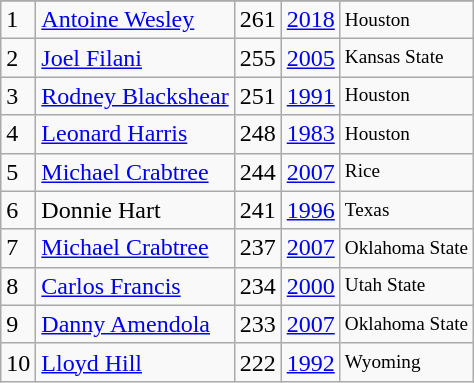<table class="wikitable">
<tr>
</tr>
<tr>
<td>1</td>
<td><a href='#'>Antoine Wesley</a></td>
<td>261</td>
<td><a href='#'>2018</a></td>
<td style="font-size:80%;">Houston</td>
</tr>
<tr>
<td>2</td>
<td><a href='#'>Joel Filani</a></td>
<td>255</td>
<td><a href='#'>2005</a></td>
<td style="font-size:80%;">Kansas State</td>
</tr>
<tr>
<td>3</td>
<td><a href='#'>Rodney Blackshear</a></td>
<td>251</td>
<td><a href='#'>1991</a></td>
<td style="font-size:80%;">Houston</td>
</tr>
<tr>
<td>4</td>
<td><a href='#'>Leonard Harris</a></td>
<td>248</td>
<td><a href='#'>1983</a></td>
<td style="font-size:80%;">Houston</td>
</tr>
<tr>
<td>5</td>
<td><a href='#'>Michael Crabtree</a></td>
<td>244</td>
<td><a href='#'>2007</a></td>
<td style="font-size:80%;">Rice</td>
</tr>
<tr>
<td>6</td>
<td>Donnie Hart</td>
<td>241</td>
<td><a href='#'>1996</a></td>
<td style="font-size:80%;">Texas</td>
</tr>
<tr>
<td>7</td>
<td><a href='#'>Michael Crabtree</a></td>
<td>237</td>
<td><a href='#'>2007</a></td>
<td style="font-size:80%;">Oklahoma State</td>
</tr>
<tr>
<td>8</td>
<td><a href='#'>Carlos Francis</a></td>
<td>234</td>
<td><a href='#'>2000</a></td>
<td style="font-size:80%;">Utah State</td>
</tr>
<tr>
<td>9</td>
<td><a href='#'>Danny Amendola</a></td>
<td>233</td>
<td><a href='#'>2007</a></td>
<td style="font-size:80%;">Oklahoma State</td>
</tr>
<tr>
<td>10</td>
<td><a href='#'>Lloyd Hill</a></td>
<td>222</td>
<td><a href='#'>1992</a></td>
<td style="font-size:80%;">Wyoming</td>
</tr>
</table>
